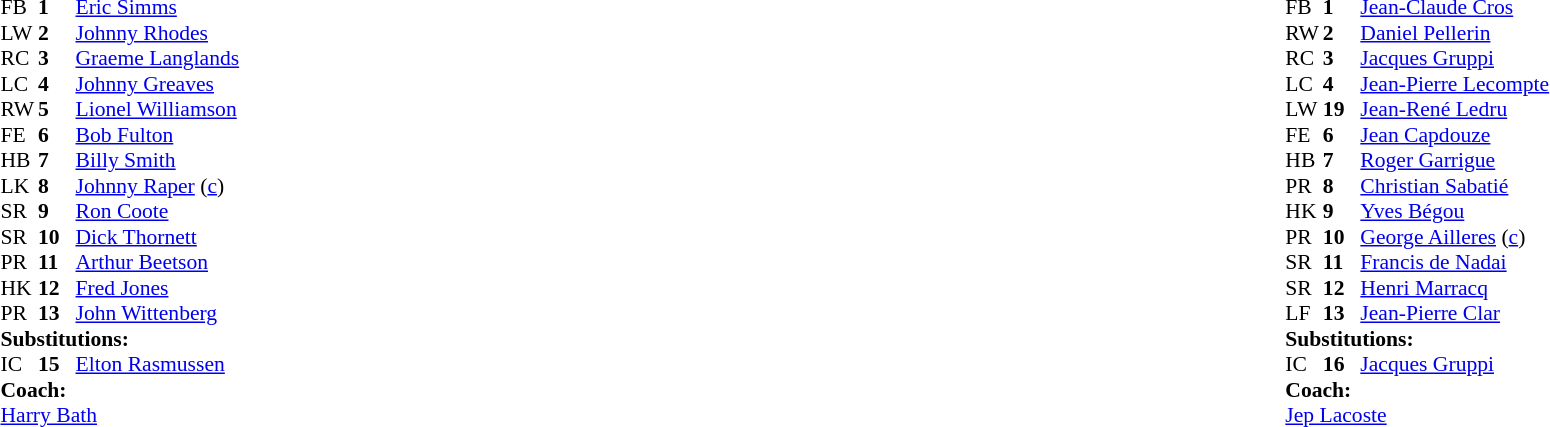<table width="100%">
<tr>
<td valign="top" width="50%"><br><table style="font-size: 90%" cellspacing="0" cellpadding="0">
<tr>
<th width="25"></th>
<th width="25"></th>
</tr>
<tr>
<td>FB</td>
<td><strong>1</strong></td>
<td><a href='#'>Eric Simms</a></td>
</tr>
<tr>
<td>LW</td>
<td><strong>2</strong></td>
<td><a href='#'>Johnny Rhodes</a></td>
</tr>
<tr>
<td>RC</td>
<td><strong>3</strong></td>
<td><a href='#'>Graeme Langlands</a></td>
</tr>
<tr>
<td>LC</td>
<td><strong>4</strong></td>
<td><a href='#'>Johnny Greaves</a></td>
</tr>
<tr>
<td>RW</td>
<td><strong>5</strong></td>
<td><a href='#'>Lionel Williamson</a></td>
</tr>
<tr>
<td>FE</td>
<td><strong>6</strong></td>
<td><a href='#'>Bob Fulton</a></td>
</tr>
<tr>
<td>HB</td>
<td><strong>7</strong></td>
<td><a href='#'>Billy Smith</a></td>
</tr>
<tr>
<td>LK</td>
<td><strong>8</strong></td>
<td><a href='#'>Johnny Raper</a> (<a href='#'>c</a>)</td>
</tr>
<tr>
<td>SR</td>
<td><strong>9</strong></td>
<td><a href='#'>Ron Coote</a></td>
</tr>
<tr>
<td>SR</td>
<td><strong>10</strong></td>
<td><a href='#'>Dick Thornett</a></td>
</tr>
<tr>
<td>PR</td>
<td><strong>11</strong></td>
<td><a href='#'>Arthur Beetson</a></td>
</tr>
<tr>
<td>HK</td>
<td><strong>12</strong></td>
<td><a href='#'>Fred Jones</a></td>
</tr>
<tr>
<td>PR</td>
<td><strong>13</strong></td>
<td><a href='#'>John Wittenberg</a></td>
</tr>
<tr>
<td colspan=3><strong>Substitutions:</strong></td>
</tr>
<tr>
<td>IC</td>
<td><strong>15</strong></td>
<td><a href='#'>Elton Rasmussen</a></td>
</tr>
<tr>
<td colspan=3><strong>Coach:</strong></td>
</tr>
<tr>
<td colspan="4"><a href='#'>Harry Bath</a></td>
</tr>
</table>
</td>
<td valign="top" width="50%"><br><table style="font-size: 90%" cellspacing="0" cellpadding="0" align="center">
<tr>
<th width="25"></th>
<th width="25"></th>
</tr>
<tr>
<td>FB</td>
<td><strong>1</strong></td>
<td><a href='#'>Jean-Claude Cros</a></td>
</tr>
<tr>
<td>RW</td>
<td><strong>2</strong></td>
<td><a href='#'>Daniel Pellerin</a></td>
</tr>
<tr>
<td>RC</td>
<td><strong>3</strong></td>
<td><a href='#'>Jacques Gruppi</a></td>
</tr>
<tr>
<td>LC</td>
<td><strong>4</strong></td>
<td><a href='#'>Jean-Pierre Lecompte</a></td>
</tr>
<tr>
<td>LW</td>
<td><strong>19</strong></td>
<td><a href='#'>Jean-René Ledru</a></td>
</tr>
<tr>
<td>FE</td>
<td><strong>6</strong></td>
<td><a href='#'>Jean Capdouze</a></td>
</tr>
<tr>
<td>HB</td>
<td><strong>7</strong></td>
<td><a href='#'>Roger Garrigue</a></td>
</tr>
<tr>
<td>PR</td>
<td><strong>8</strong></td>
<td><a href='#'>Christian Sabatié</a></td>
</tr>
<tr>
<td>HK</td>
<td><strong>9</strong></td>
<td><a href='#'>Yves Bégou</a></td>
</tr>
<tr>
<td>PR</td>
<td><strong>10</strong></td>
<td><a href='#'>George Ailleres</a> (<a href='#'>c</a>)</td>
</tr>
<tr>
<td>SR</td>
<td><strong>11</strong></td>
<td><a href='#'>Francis de Nadai</a></td>
</tr>
<tr>
<td>SR</td>
<td><strong>12</strong></td>
<td><a href='#'>Henri Marracq</a></td>
</tr>
<tr>
<td>LF</td>
<td><strong>13</strong></td>
<td><a href='#'>Jean-Pierre Clar</a></td>
</tr>
<tr>
<td colspan=3><strong>Substitutions:</strong></td>
</tr>
<tr>
<td>IC</td>
<td><strong>16</strong></td>
<td><a href='#'>Jacques Gruppi</a></td>
</tr>
<tr>
<td colspan=3><strong>Coach:</strong></td>
</tr>
<tr>
<td colspan="4"><a href='#'>Jep Lacoste</a></td>
</tr>
</table>
</td>
</tr>
</table>
